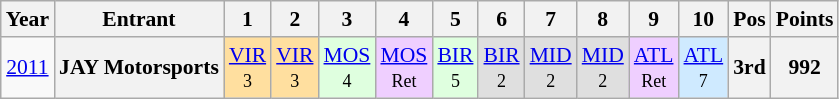<table class="wikitable" style="text-align:center; font-size:90%">
<tr>
<th>Year</th>
<th>Entrant</th>
<th>1</th>
<th>2</th>
<th>3</th>
<th>4</th>
<th>5</th>
<th>6</th>
<th>7</th>
<th>8</th>
<th>9</th>
<th>10</th>
<th>Pos</th>
<th>Points</th>
</tr>
<tr>
<td><a href='#'>2011</a></td>
<th>JAY Motorsports</th>
<td style="background:#FFDF9F;"><a href='#'>VIR</a><br><small>3</small></td>
<td style="background:#FFDF9F;"><a href='#'>VIR</a><br><small>3</small></td>
<td style="background:#DFFFDF;"><a href='#'>MOS</a><br><small>4</small></td>
<td style="background:#EFCFFF;"><a href='#'>MOS</a><br><small>Ret</small></td>
<td style="background:#DFFFDF;"><a href='#'>BIR</a><br><small>5</small></td>
<td style="background:#DFDFDF;"><a href='#'>BIR</a><br><small>2</small></td>
<td style="background:#DFDFDF;"><a href='#'>MID</a><br><small>2</small></td>
<td style="background:#DFDFDF;"><a href='#'>MID</a><br><small>2</small></td>
<td style="background:#EFCFFF;"><a href='#'>ATL</a><br><small>Ret</small></td>
<td style="background:#CFEAFF;"><a href='#'>ATL</a><br><small>7</small></td>
<th>3rd</th>
<th>992</th>
</tr>
</table>
